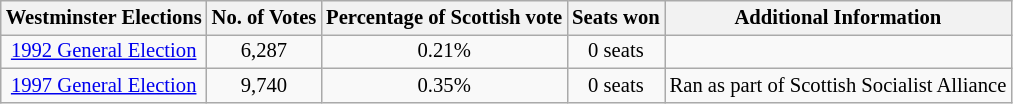<table class="wikitable"  style="text-align:center; font-size:86%;">
<tr>
<th>Westminster Elections</th>
<th>No. of Votes</th>
<th>Percentage of Scottish vote</th>
<th>Seats won</th>
<th>Additional Information</th>
</tr>
<tr>
<td><a href='#'>1992 General Election</a></td>
<td>6,287</td>
<td>0.21%</td>
<td>0 seats</td>
<td></td>
</tr>
<tr>
<td><a href='#'>1997 General Election</a></td>
<td>9,740</td>
<td>0.35%</td>
<td>0 seats</td>
<td>Ran as part of Scottish Socialist Alliance</td>
</tr>
</table>
